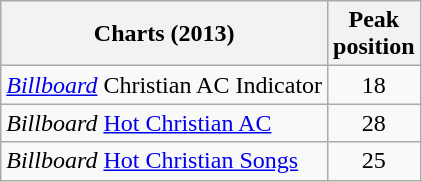<table class="wikitable">
<tr>
<th>Charts (2013)</th>
<th>Peak<br>position</th>
</tr>
<tr>
<td><em><a href='#'>Billboard</a></em> Christian AC Indicator</td>
<td align="center">18</td>
</tr>
<tr>
<td><em>Billboard</em> <a href='#'>Hot Christian AC</a></td>
<td align="center">28</td>
</tr>
<tr>
<td><em>Billboard</em> <a href='#'>Hot Christian Songs</a></td>
<td align="center">25</td>
</tr>
</table>
